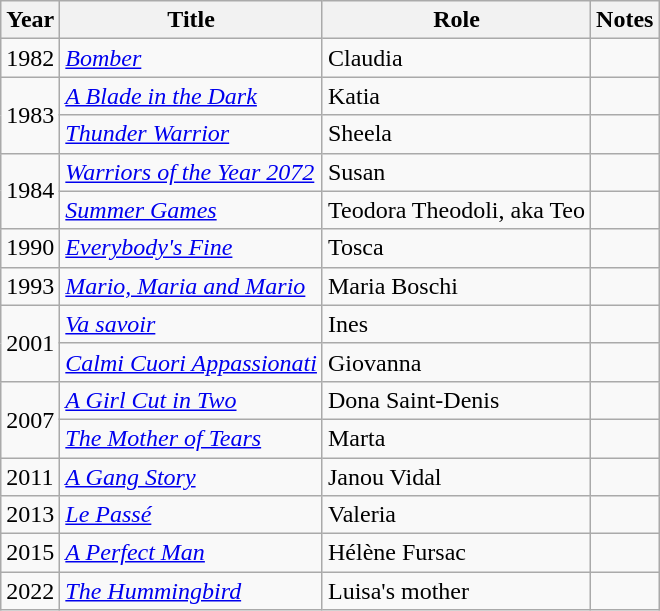<table class="wikitable sortable">
<tr>
<th>Year</th>
<th>Title</th>
<th>Role</th>
<th class="unsortable">Notes</th>
</tr>
<tr>
<td>1982</td>
<td><em><a href='#'>Bomber</a></em></td>
<td>Claudia</td>
<td></td>
</tr>
<tr>
<td rowspan="2">1983</td>
<td><em><a href='#'>A Blade in the Dark</a></em></td>
<td>Katia</td>
<td></td>
</tr>
<tr>
<td><em><a href='#'>Thunder Warrior</a></em></td>
<td>Sheela</td>
<td></td>
</tr>
<tr>
<td rowspan="2">1984</td>
<td><em><a href='#'>Warriors of the Year 2072</a></em></td>
<td>Susan</td>
<td></td>
</tr>
<tr>
<td><em><a href='#'>Summer Games</a></em></td>
<td>Teodora Theodoli, aka Teo</td>
<td></td>
</tr>
<tr>
<td>1990</td>
<td><em><a href='#'>Everybody's Fine</a></em></td>
<td>Tosca</td>
<td></td>
</tr>
<tr>
<td>1993</td>
<td><em><a href='#'>Mario, Maria and Mario</a></em></td>
<td>Maria Boschi</td>
<td></td>
</tr>
<tr>
<td rowspan="2">2001</td>
<td><em><a href='#'>Va savoir</a></em></td>
<td>Ines</td>
<td></td>
</tr>
<tr>
<td><em><a href='#'>Calmi Cuori Appassionati</a></em></td>
<td>Giovanna</td>
<td></td>
</tr>
<tr>
<td rowspan="2">2007</td>
<td><em><a href='#'>A Girl Cut in Two</a></em></td>
<td>Dona Saint-Denis</td>
<td></td>
</tr>
<tr>
<td><em><a href='#'>The Mother of Tears</a></em></td>
<td>Marta</td>
<td></td>
</tr>
<tr>
<td>2011</td>
<td><em><a href='#'>A Gang Story</a></em></td>
<td>Janou Vidal</td>
<td></td>
</tr>
<tr>
<td>2013</td>
<td><em><a href='#'>Le Passé</a></em></td>
<td>Valeria</td>
<td></td>
</tr>
<tr>
<td>2015</td>
<td><em><a href='#'>A Perfect Man</a></em></td>
<td>Hélène Fursac</td>
<td></td>
</tr>
<tr>
<td>2022</td>
<td><em><a href='#'>The Hummingbird</a></em></td>
<td>Luisa's mother</td>
<td></td>
</tr>
</table>
